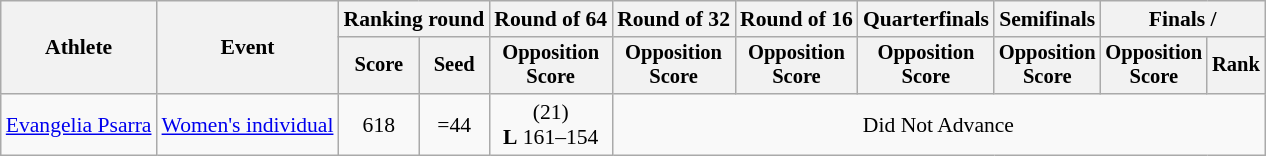<table class="wikitable" style="font-size:90%">
<tr>
<th rowspan="2">Athlete</th>
<th rowspan="2">Event</th>
<th colspan="2">Ranking round</th>
<th>Round of 64</th>
<th>Round of 32</th>
<th>Round of 16</th>
<th>Quarterfinals</th>
<th>Semifinals</th>
<th colspan="2">Finals / </th>
</tr>
<tr style="font-size:95%">
<th>Score</th>
<th>Seed</th>
<th>Opposition<br>Score</th>
<th>Opposition<br>Score</th>
<th>Opposition<br>Score</th>
<th>Opposition<br>Score</th>
<th>Opposition<br>Score</th>
<th>Opposition<br>Score</th>
<th>Rank</th>
</tr>
<tr align=center>
<td><a href='#'>Evangelia Psarra</a></td>
<td rowspan=3><a href='#'>Women's individual</a></td>
<td>618</td>
<td>=44</td>
<td> (21)<br><strong>L</strong> 161–154</td>
<td colspan=6>Did Not Advance</td>
</tr>
</table>
